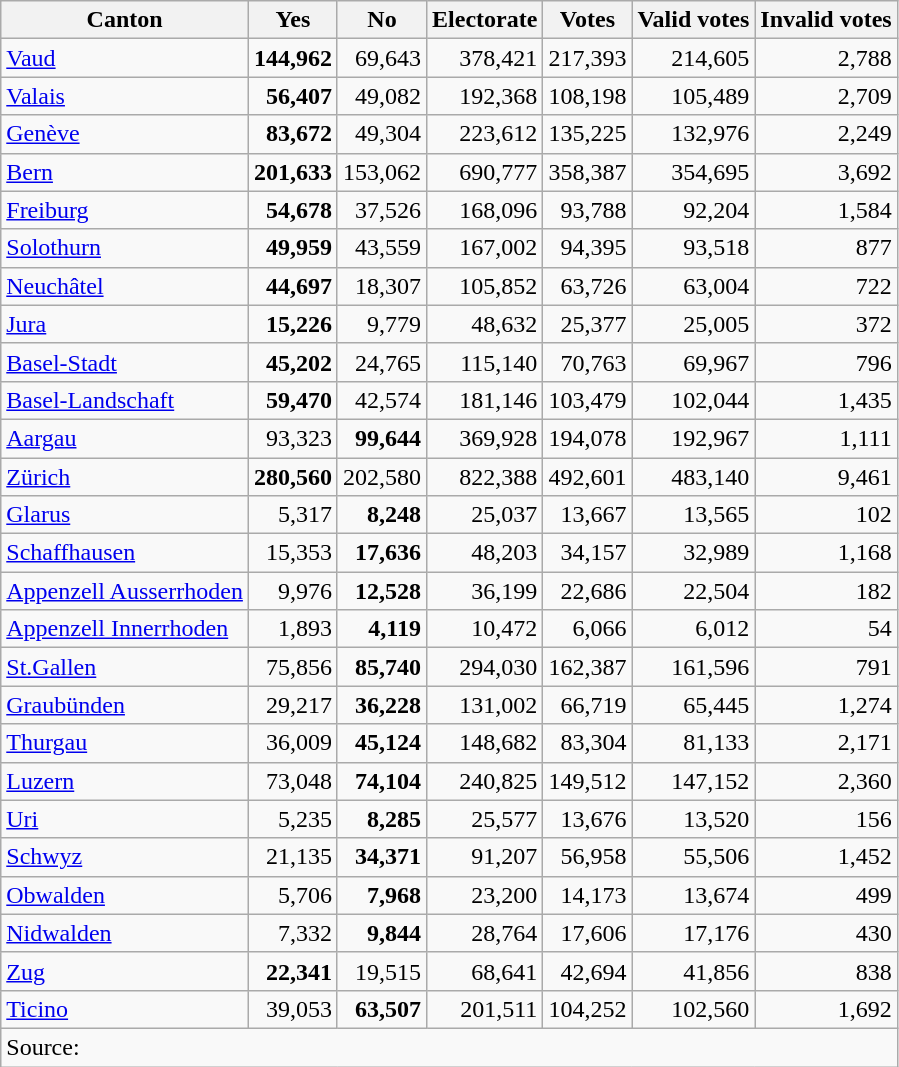<table class="wikitable sortable" style=text-align:right>
<tr>
<th>Canton</th>
<th>Yes</th>
<th>No</th>
<th>Electorate</th>
<th>Votes</th>
<th>Valid votes</th>
<th>Invalid votes</th>
</tr>
<tr>
<td align=left><a href='#'>Vaud</a></td>
<td><strong>144,962</strong></td>
<td>69,643</td>
<td>378,421</td>
<td>217,393</td>
<td>214,605</td>
<td>2,788</td>
</tr>
<tr>
<td align=left><a href='#'>Valais</a></td>
<td><strong>56,407</strong></td>
<td>49,082</td>
<td>192,368</td>
<td>108,198</td>
<td>105,489</td>
<td>2,709</td>
</tr>
<tr>
<td align=left><a href='#'>Genève</a></td>
<td><strong>83,672</strong></td>
<td>49,304</td>
<td>223,612</td>
<td>135,225</td>
<td>132,976</td>
<td>2,249</td>
</tr>
<tr>
<td align=left><a href='#'>Bern</a></td>
<td><strong>201,633</strong></td>
<td>153,062</td>
<td>690,777</td>
<td>358,387</td>
<td>354,695</td>
<td>3,692</td>
</tr>
<tr>
<td align=left><a href='#'>Freiburg</a></td>
<td><strong>54,678</strong></td>
<td>37,526</td>
<td>168,096</td>
<td>93,788</td>
<td>92,204</td>
<td>1,584</td>
</tr>
<tr>
<td align=left><a href='#'>Solothurn</a></td>
<td><strong>49,959</strong></td>
<td>43,559</td>
<td>167,002</td>
<td>94,395</td>
<td>93,518</td>
<td>877</td>
</tr>
<tr>
<td align=left><a href='#'>Neuchâtel</a></td>
<td><strong>44,697</strong></td>
<td>18,307</td>
<td>105,852</td>
<td>63,726</td>
<td>63,004</td>
<td>722</td>
</tr>
<tr>
<td align=left><a href='#'>Jura</a></td>
<td><strong>15,226</strong></td>
<td>9,779</td>
<td>48,632</td>
<td>25,377</td>
<td>25,005</td>
<td>372</td>
</tr>
<tr>
<td align=left><a href='#'>Basel-Stadt</a></td>
<td><strong>45,202</strong></td>
<td>24,765</td>
<td>115,140</td>
<td>70,763</td>
<td>69,967</td>
<td>796</td>
</tr>
<tr>
<td align=left><a href='#'>Basel-Landschaft</a></td>
<td><strong>59,470</strong></td>
<td>42,574</td>
<td>181,146</td>
<td>103,479</td>
<td>102,044</td>
<td>1,435</td>
</tr>
<tr>
<td align=left><a href='#'>Aargau</a></td>
<td>93,323</td>
<td><strong>99,644</strong></td>
<td>369,928</td>
<td>194,078</td>
<td>192,967</td>
<td>1,111</td>
</tr>
<tr>
<td align=left><a href='#'>Zürich</a></td>
<td><strong>280,560</strong></td>
<td>202,580</td>
<td>822,388</td>
<td>492,601</td>
<td>483,140</td>
<td>9,461</td>
</tr>
<tr>
<td align=left><a href='#'>Glarus</a></td>
<td>5,317</td>
<td><strong>8,248</strong></td>
<td>25,037</td>
<td>13,667</td>
<td>13,565</td>
<td>102</td>
</tr>
<tr>
<td align=left><a href='#'>Schaffhausen</a></td>
<td>15,353</td>
<td><strong>17,636</strong></td>
<td>48,203</td>
<td>34,157</td>
<td>32,989</td>
<td>1,168</td>
</tr>
<tr>
<td align=left><a href='#'>Appenzell Ausserrhoden</a></td>
<td>9,976</td>
<td><strong>12,528</strong></td>
<td>36,199</td>
<td>22,686</td>
<td>22,504</td>
<td>182</td>
</tr>
<tr>
<td align=left><a href='#'>Appenzell Innerrhoden</a></td>
<td>1,893</td>
<td><strong>4,119</strong></td>
<td>10,472</td>
<td>6,066</td>
<td>6,012</td>
<td>54</td>
</tr>
<tr>
<td align=left><a href='#'>St.Gallen</a></td>
<td>75,856</td>
<td><strong>85,740</strong></td>
<td>294,030</td>
<td>162,387</td>
<td>161,596</td>
<td>791</td>
</tr>
<tr>
<td align=left><a href='#'>Graubünden</a></td>
<td>29,217</td>
<td><strong>36,228</strong></td>
<td>131,002</td>
<td>66,719</td>
<td>65,445</td>
<td>1,274</td>
</tr>
<tr>
<td align=left><a href='#'>Thurgau</a></td>
<td>36,009</td>
<td><strong>45,124</strong></td>
<td>148,682</td>
<td>83,304</td>
<td>81,133</td>
<td>2,171</td>
</tr>
<tr>
<td align=left><a href='#'>Luzern</a></td>
<td>73,048</td>
<td><strong>74,104</strong></td>
<td>240,825</td>
<td>149,512</td>
<td>147,152</td>
<td>2,360</td>
</tr>
<tr>
<td align=left><a href='#'>Uri</a></td>
<td>5,235</td>
<td><strong>8,285</strong></td>
<td>25,577</td>
<td>13,676</td>
<td>13,520</td>
<td>156</td>
</tr>
<tr>
<td align=left><a href='#'>Schwyz</a></td>
<td>21,135</td>
<td><strong>34,371</strong></td>
<td>91,207</td>
<td>56,958</td>
<td>55,506</td>
<td>1,452</td>
</tr>
<tr>
<td align=left><a href='#'>Obwalden</a></td>
<td>5,706</td>
<td><strong>7,968</strong></td>
<td>23,200</td>
<td>14,173</td>
<td>13,674</td>
<td>499</td>
</tr>
<tr>
<td align=left><a href='#'>Nidwalden</a></td>
<td>7,332</td>
<td><strong>9,844</strong></td>
<td>28,764</td>
<td>17,606</td>
<td>17,176</td>
<td>430</td>
</tr>
<tr>
<td align=left><a href='#'>Zug</a></td>
<td><strong>22,341</strong></td>
<td>19,515</td>
<td>68,641</td>
<td>42,694</td>
<td>41,856</td>
<td>838</td>
</tr>
<tr>
<td align=left><a href='#'>Ticino</a></td>
<td>39,053</td>
<td><strong>63,507</strong></td>
<td>201,511</td>
<td>104,252</td>
<td>102,560</td>
<td>1,692</td>
</tr>
<tr class=sortbottom>
<td align=left colspan=9>Source: </td>
</tr>
</table>
